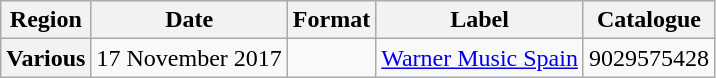<table class="wikitable plainrowheaders">
<tr>
<th scope="col">Region</th>
<th scope="col">Date</th>
<th scope="col">Format</th>
<th scope="col">Label</th>
<th scope="col">Catalogue</th>
</tr>
<tr>
<th scope="row">Various</th>
<td>17 November 2017</td>
<td></td>
<td><a href='#'>Warner Music Spain</a></td>
<td>9029575428</td>
</tr>
</table>
